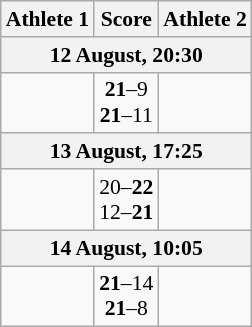<table class="wikitable" style="text-align: center; font-size:90% ">
<tr>
<th align="right">Athlete 1</th>
<th>Score</th>
<th align="left">Athlete 2</th>
</tr>
<tr>
<th colspan=3>12 August, 20:30</th>
</tr>
<tr>
<td align=right><strong></strong></td>
<td align=center><strong>21</strong>–9<br><strong>21</strong>–11</td>
<td align=left></td>
</tr>
<tr>
<th colspan=3>13 August, 17:25</th>
</tr>
<tr>
<td align=right></td>
<td align=center>20–<strong>22</strong><br>12–<strong>21</strong></td>
<td align=left><strong></strong></td>
</tr>
<tr>
<th colspan=3>14 August, 10:05</th>
</tr>
<tr>
<td align=right><strong></strong></td>
<td align=center><strong>21</strong>–14<br><strong>21</strong>–8</td>
<td align=left></td>
</tr>
</table>
